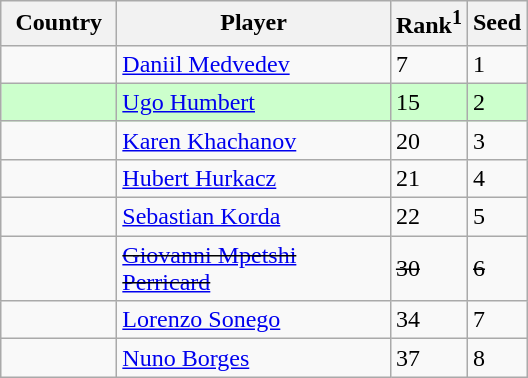<table class="sortable wikitable">
<tr>
<th width="70">Country</th>
<th width="175">Player</th>
<th>Rank<sup>1</sup></th>
<th>Seed</th>
</tr>
<tr>
<td></td>
<td><a href='#'>Daniil Medvedev</a></td>
<td>7</td>
<td>1</td>
</tr>
<tr bgcolor=#cfc>
<td></td>
<td><a href='#'>Ugo Humbert</a></td>
<td>15</td>
<td>2</td>
</tr>
<tr>
<td></td>
<td><a href='#'>Karen Khachanov</a></td>
<td>20</td>
<td>3</td>
</tr>
<tr>
<td></td>
<td><a href='#'>Hubert Hurkacz</a></td>
<td>21</td>
<td>4</td>
</tr>
<tr>
<td></td>
<td><a href='#'>Sebastian Korda</a></td>
<td>22</td>
<td>5</td>
</tr>
<tr>
<td><s></s></td>
<td><s><a href='#'>Giovanni Mpetshi Perricard</a></s></td>
<td><s>30</s></td>
<td><s>6</s></td>
</tr>
<tr>
<td></td>
<td><a href='#'>Lorenzo Sonego</a></td>
<td>34</td>
<td>7</td>
</tr>
<tr>
<td></td>
<td><a href='#'>Nuno Borges</a></td>
<td>37</td>
<td>8</td>
</tr>
</table>
